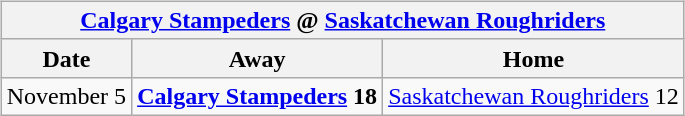<table cellspacing="10">
<tr>
<td valign="top"><br><table class="wikitable">
<tr>
<th colspan="4"><a href='#'>Calgary Stampeders</a> @ <a href='#'>Saskatchewan Roughriders</a></th>
</tr>
<tr>
<th>Date</th>
<th>Away</th>
<th>Home</th>
</tr>
<tr>
<td>November 5</td>
<td><strong><a href='#'>Calgary Stampeders</a> 18</strong></td>
<td><a href='#'>Saskatchewan Roughriders</a> 12</td>
</tr>
</table>
</td>
</tr>
</table>
